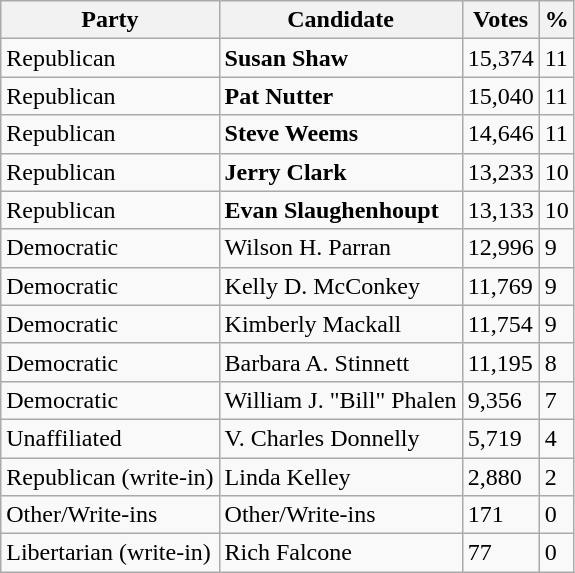<table class="wikitable">
<tr>
<th>Party</th>
<th>Candidate</th>
<th>Votes</th>
<th>%</th>
</tr>
<tr>
<td>Republican</td>
<td><strong>Susan Shaw</strong></td>
<td>15,374</td>
<td>11</td>
</tr>
<tr>
<td>Republican</td>
<td><strong>Pat Nutter</strong></td>
<td>15,040</td>
<td>11</td>
</tr>
<tr>
<td>Republican</td>
<td><strong>Steve Weems</strong></td>
<td>14,646</td>
<td>11</td>
</tr>
<tr>
<td>Republican</td>
<td><strong>Jerry Clark</strong></td>
<td>13,233</td>
<td>10</td>
</tr>
<tr>
<td>Republican</td>
<td><strong>Evan Slaughenhoupt</strong></td>
<td>13,133</td>
<td>10</td>
</tr>
<tr>
<td>Democratic</td>
<td>Wilson H. Parran</td>
<td>12,996</td>
<td>9</td>
</tr>
<tr>
<td>Democratic</td>
<td>Kelly D. McConkey</td>
<td>11,769</td>
<td>9</td>
</tr>
<tr>
<td>Democratic</td>
<td>Kimberly Mackall</td>
<td>11,754</td>
<td>9</td>
</tr>
<tr>
<td>Democratic</td>
<td>Barbara A. Stinnett</td>
<td>11,195</td>
<td>8</td>
</tr>
<tr>
<td>Democratic</td>
<td>William J. "Bill" Phalen</td>
<td>9,356</td>
<td>7</td>
</tr>
<tr>
<td>Unaffiliated</td>
<td>V. Charles Donnelly</td>
<td>5,719</td>
<td>4</td>
</tr>
<tr>
<td>Republican (write-in)</td>
<td>Linda Kelley</td>
<td>2,880</td>
<td>2</td>
</tr>
<tr>
<td>Other/Write-ins</td>
<td>Other/Write-ins</td>
<td>171</td>
<td>0</td>
</tr>
<tr>
<td>Libertarian (write-in)</td>
<td>Rich Falcone</td>
<td>77</td>
<td>0</td>
</tr>
</table>
